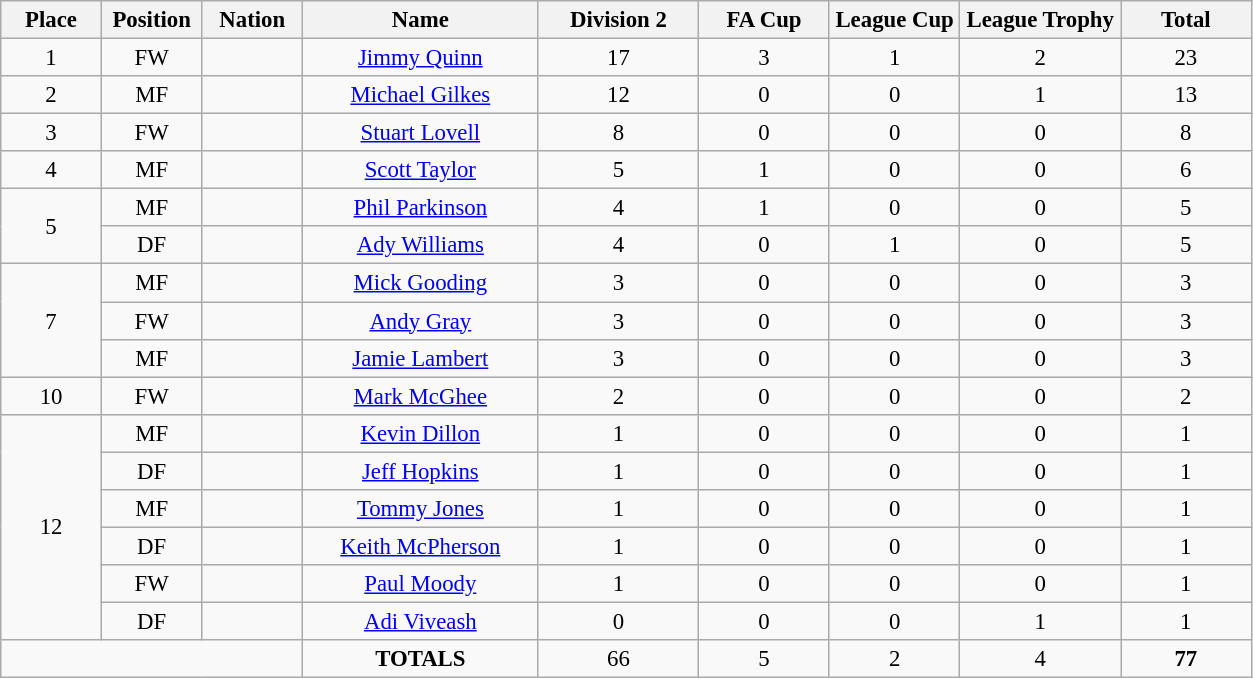<table class="wikitable" style="font-size: 95%; text-align: center;">
<tr>
<th width=60>Place</th>
<th width=60>Position</th>
<th width=60>Nation</th>
<th width=150>Name</th>
<th width=100>Division 2</th>
<th width=80>FA Cup</th>
<th width=80>League Cup</th>
<th width=100>League Trophy</th>
<th width=80>Total</th>
</tr>
<tr>
<td>1</td>
<td>FW</td>
<td></td>
<td><a href='#'>Jimmy Quinn</a></td>
<td>17</td>
<td>3</td>
<td>1</td>
<td>2</td>
<td>23</td>
</tr>
<tr>
<td>2</td>
<td>MF</td>
<td></td>
<td><a href='#'>Michael Gilkes</a></td>
<td>12</td>
<td>0</td>
<td>0</td>
<td>1</td>
<td>13</td>
</tr>
<tr>
<td>3</td>
<td>FW</td>
<td></td>
<td><a href='#'>Stuart Lovell</a></td>
<td>8</td>
<td>0</td>
<td>0</td>
<td>0</td>
<td>8</td>
</tr>
<tr>
<td>4</td>
<td>MF</td>
<td></td>
<td><a href='#'>Scott Taylor</a></td>
<td>5</td>
<td>1</td>
<td>0</td>
<td>0</td>
<td>6</td>
</tr>
<tr>
<td rowspan="2">5</td>
<td>MF</td>
<td></td>
<td><a href='#'>Phil Parkinson</a></td>
<td>4</td>
<td>1</td>
<td>0</td>
<td>0</td>
<td>5</td>
</tr>
<tr>
<td>DF</td>
<td></td>
<td><a href='#'>Ady Williams</a></td>
<td>4</td>
<td>0</td>
<td>1</td>
<td>0</td>
<td>5</td>
</tr>
<tr>
<td rowspan="3">7</td>
<td>MF</td>
<td></td>
<td><a href='#'>Mick Gooding</a></td>
<td>3</td>
<td>0</td>
<td>0</td>
<td>0</td>
<td>3</td>
</tr>
<tr>
<td>FW</td>
<td></td>
<td><a href='#'>Andy Gray</a></td>
<td>3</td>
<td>0</td>
<td>0</td>
<td>0</td>
<td>3</td>
</tr>
<tr>
<td>MF</td>
<td></td>
<td><a href='#'>Jamie Lambert</a></td>
<td>3</td>
<td>0</td>
<td>0</td>
<td>0</td>
<td>3</td>
</tr>
<tr>
<td>10</td>
<td>FW</td>
<td></td>
<td><a href='#'>Mark McGhee</a></td>
<td>2</td>
<td>0</td>
<td>0</td>
<td>0</td>
<td>2</td>
</tr>
<tr>
<td rowspan="6">12</td>
<td>MF</td>
<td></td>
<td><a href='#'>Kevin Dillon</a></td>
<td>1</td>
<td>0</td>
<td>0</td>
<td>0</td>
<td>1</td>
</tr>
<tr>
<td>DF</td>
<td></td>
<td><a href='#'>Jeff Hopkins</a></td>
<td>1</td>
<td>0</td>
<td>0</td>
<td>0</td>
<td>1</td>
</tr>
<tr>
<td>MF</td>
<td></td>
<td><a href='#'>Tommy Jones</a></td>
<td>1</td>
<td>0</td>
<td>0</td>
<td>0</td>
<td>1</td>
</tr>
<tr>
<td>DF</td>
<td></td>
<td><a href='#'>Keith McPherson</a></td>
<td>1</td>
<td>0</td>
<td>0</td>
<td>0</td>
<td>1</td>
</tr>
<tr>
<td>FW</td>
<td></td>
<td><a href='#'>Paul Moody</a></td>
<td>1</td>
<td>0</td>
<td>0</td>
<td>0</td>
<td>1</td>
</tr>
<tr>
<td>DF</td>
<td></td>
<td><a href='#'>Adi Viveash</a></td>
<td>0</td>
<td>0</td>
<td>0</td>
<td>1</td>
<td>1</td>
</tr>
<tr>
<td colspan="3"></td>
<td><strong>TOTALS</strong></td>
<td>66</td>
<td>5</td>
<td>2</td>
<td>4</td>
<td><strong>77</strong></td>
</tr>
</table>
